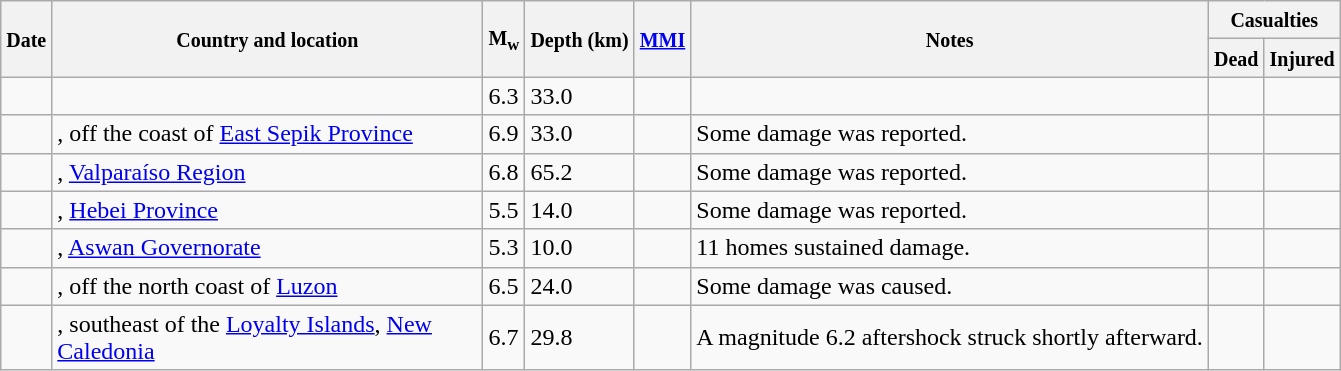<table class="wikitable sortable sort-under" style="border:1px black;  margin-left:1em;">
<tr>
<th rowspan="2"><small>Date</small></th>
<th rowspan="2" style="width: 280px"><small>Country and location</small></th>
<th rowspan="2"><small>M<sub>w</sub></small></th>
<th rowspan="2"><small>Depth (km)</small></th>
<th rowspan="2"><small><a href='#'>MMI</a></small></th>
<th rowspan="2" class="unsortable"><small>Notes</small></th>
<th colspan="2"><small>Casualties</small></th>
</tr>
<tr>
<th><small>Dead</small></th>
<th><small>Injured</small></th>
</tr>
<tr>
<td></td>
<td></td>
<td>6.3</td>
<td>33.0</td>
<td></td>
<td></td>
<td></td>
<td></td>
</tr>
<tr>
<td></td>
<td>, off the coast of <a href='#'>East Sepik Province</a></td>
<td>6.9</td>
<td>33.0</td>
<td></td>
<td>Some damage was reported.</td>
<td></td>
<td></td>
</tr>
<tr>
<td></td>
<td>, <a href='#'>Valparaíso Region</a></td>
<td>6.8</td>
<td>65.2</td>
<td></td>
<td>Some damage was reported.</td>
<td></td>
<td></td>
</tr>
<tr>
<td></td>
<td>, <a href='#'>Hebei Province</a></td>
<td>5.5</td>
<td>14.0</td>
<td></td>
<td>Some damage was reported.</td>
<td></td>
<td></td>
</tr>
<tr>
<td></td>
<td>, <a href='#'>Aswan Governorate</a></td>
<td>5.3</td>
<td>10.0</td>
<td></td>
<td>11 homes sustained damage.</td>
<td></td>
<td></td>
</tr>
<tr>
<td></td>
<td>, off the north coast of <a href='#'>Luzon</a></td>
<td>6.5</td>
<td>24.0</td>
<td></td>
<td>Some damage was caused.</td>
<td></td>
<td></td>
</tr>
<tr>
<td></td>
<td>, southeast of the <a href='#'>Loyalty Islands</a>, <a href='#'>New Caledonia</a></td>
<td>6.7</td>
<td>29.8</td>
<td></td>
<td>A magnitude 6.2 aftershock struck shortly afterward.</td>
<td></td>
<td></td>
</tr>
</table>
